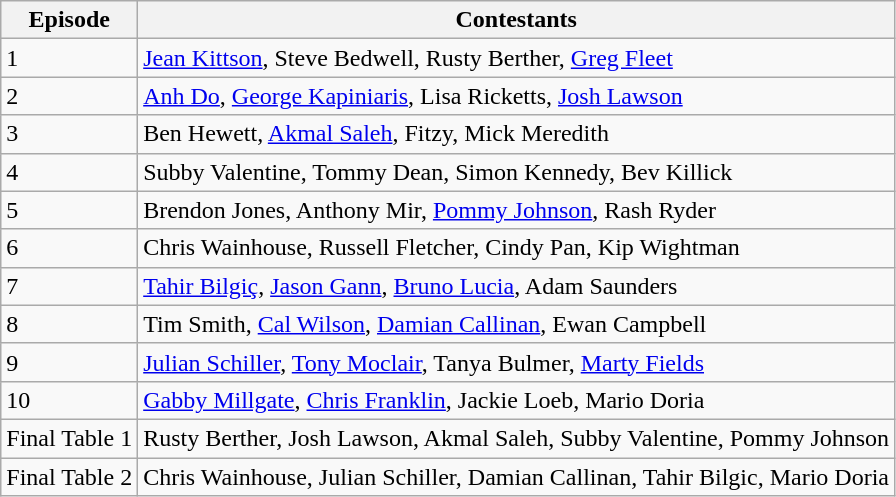<table class="wikitable">
<tr>
<th>Episode</th>
<th>Contestants</th>
</tr>
<tr>
<td>1</td>
<td><a href='#'>Jean Kittson</a>, Steve Bedwell, Rusty Berther, <a href='#'>Greg Fleet</a></td>
</tr>
<tr>
<td>2</td>
<td><a href='#'>Anh Do</a>, <a href='#'>George Kapiniaris</a>, Lisa Ricketts, <a href='#'>Josh Lawson</a></td>
</tr>
<tr>
<td>3</td>
<td>Ben Hewett, <a href='#'>Akmal Saleh</a>, Fitzy, Mick Meredith</td>
</tr>
<tr>
<td>4</td>
<td>Subby Valentine, Tommy Dean, Simon Kennedy, Bev Killick</td>
</tr>
<tr>
<td>5</td>
<td>Brendon Jones, Anthony Mir, <a href='#'>Pommy Johnson</a>, Rash Ryder</td>
</tr>
<tr>
<td>6</td>
<td>Chris Wainhouse, Russell Fletcher, Cindy Pan, Kip Wightman</td>
</tr>
<tr>
<td>7</td>
<td><a href='#'>Tahir Bilgiç</a>, <a href='#'>Jason Gann</a>, <a href='#'>Bruno Lucia</a>, Adam Saunders</td>
</tr>
<tr>
<td>8</td>
<td>Tim Smith, <a href='#'>Cal Wilson</a>, <a href='#'>Damian Callinan</a>, Ewan Campbell</td>
</tr>
<tr>
<td>9</td>
<td><a href='#'>Julian Schiller</a>, <a href='#'>Tony Moclair</a>, Tanya Bulmer, <a href='#'>Marty Fields</a></td>
</tr>
<tr>
<td>10</td>
<td><a href='#'>Gabby Millgate</a>, <a href='#'>Chris Franklin</a>, Jackie Loeb, Mario Doria</td>
</tr>
<tr>
<td>Final Table 1</td>
<td>Rusty Berther, Josh Lawson, Akmal Saleh, Subby Valentine, Pommy Johnson</td>
</tr>
<tr>
<td>Final Table 2</td>
<td>Chris Wainhouse, Julian Schiller, Damian Callinan, Tahir Bilgic, Mario Doria</td>
</tr>
</table>
